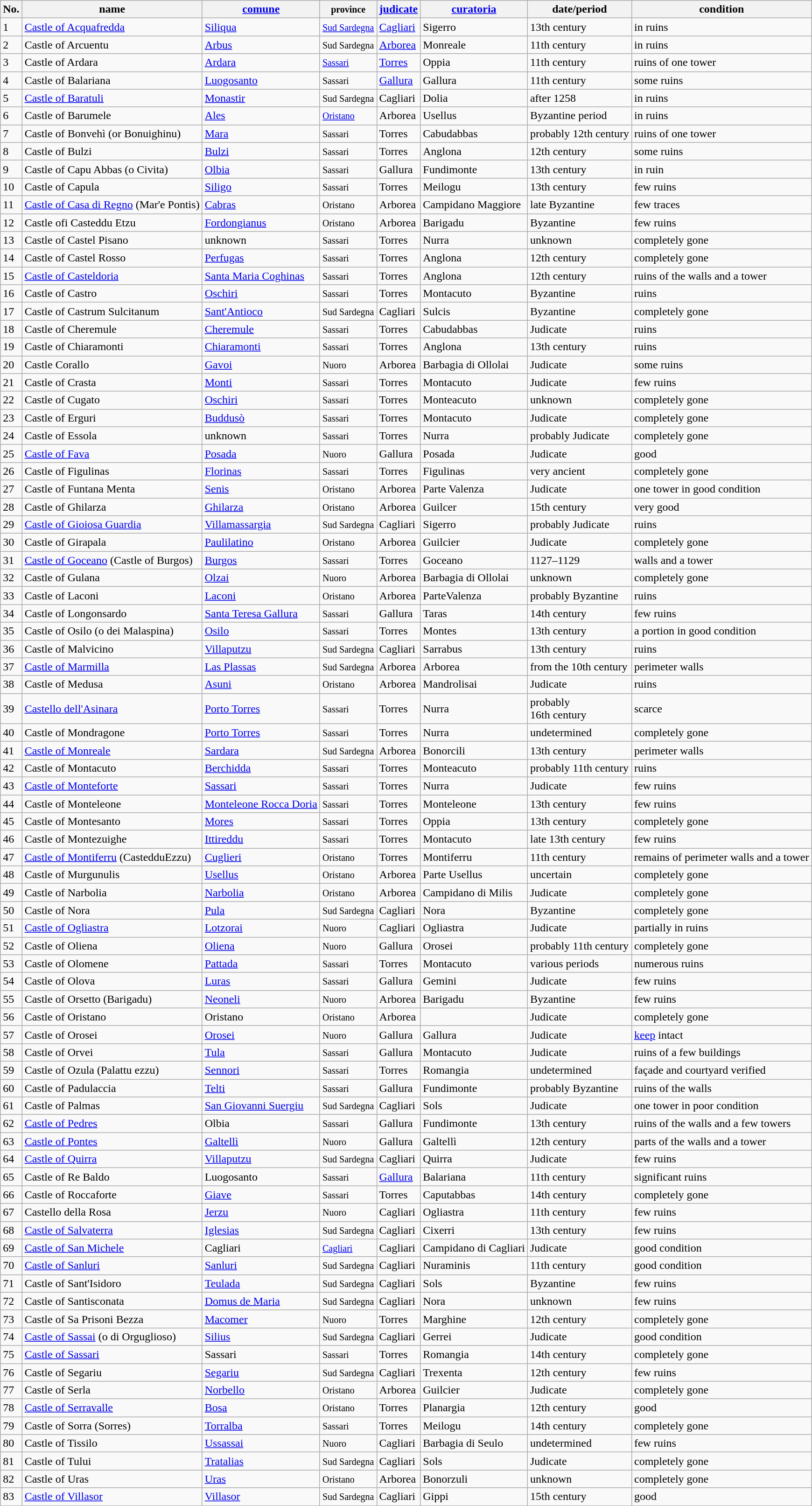<table class="wikitable sortable">
<tr>
<th>No.</th>
<th>name</th>
<th><a href='#'>comune</a></th>
<th><small>province</small></th>
<th><a href='#'>judicate</a></th>
<th><a href='#'>curatoria</a></th>
<th>date/period</th>
<th>condition</th>
</tr>
<tr align=left|>
<td>1</td>
<td align=left><a href='#'>Castle of Acquafredda</a></td>
<td><a href='#'>Siliqua</a></td>
<td><small><a href='#'>Sud Sardegna</a></small></td>
<td><a href='#'>Cagliari</a></td>
<td>Sigerro</td>
<td>13th century</td>
<td>in ruins</td>
</tr>
<tr>
<td>2</td>
<td align=left>Castle of Arcuentu</td>
<td><a href='#'>Arbus</a></td>
<td><small>Sud Sardegna</small></td>
<td><a href='#'>Arborea</a></td>
<td>Monreale</td>
<td>11th century</td>
<td>in ruins</td>
</tr>
<tr>
<td>3</td>
<td align=left>Castle of Ardara</td>
<td><a href='#'>Ardara</a></td>
<td><small><a href='#'>Sassari</a></small></td>
<td><a href='#'>Torres</a></td>
<td>Oppia</td>
<td>11th century</td>
<td>ruins of one tower</td>
</tr>
<tr>
<td>4</td>
<td align=left>Castle of Balariana</td>
<td><a href='#'>Luogosanto</a></td>
<td><small>Sassari</small></td>
<td><a href='#'>Gallura</a></td>
<td>Gallura</td>
<td>11th century</td>
<td>some ruins</td>
</tr>
<tr>
<td>5</td>
<td align=left><a href='#'>Castle of Baratuli</a></td>
<td><a href='#'>Monastir</a></td>
<td><small>Sud Sardegna</small></td>
<td>Cagliari</td>
<td>Dolia</td>
<td>after 1258</td>
<td>in ruins</td>
</tr>
<tr>
<td>6</td>
<td align=left>Castle of Barumele</td>
<td><a href='#'>Ales</a></td>
<td><small><a href='#'>Oristano</a></small></td>
<td>Arborea</td>
<td>Usellus</td>
<td>Byzantine period</td>
<td>in ruins</td>
</tr>
<tr>
<td>7</td>
<td align=left>Castle of Bonvehì (or Bonuighinu)</td>
<td><a href='#'>Mara</a></td>
<td><small>Sassari</small></td>
<td>Torres</td>
<td>Cabudabbas</td>
<td>probably 12th century</td>
<td>ruins of one tower</td>
</tr>
<tr>
<td>8</td>
<td align=left>Castle of Bulzi</td>
<td><a href='#'>Bulzi</a></td>
<td><small>Sassari</small></td>
<td>Torres</td>
<td>Anglona</td>
<td>12th century</td>
<td>some ruins</td>
</tr>
<tr>
<td>9</td>
<td align=left>Castle of Capu Abbas (o Civita)</td>
<td><a href='#'>Olbia</a></td>
<td><small>Sassari</small></td>
<td>Gallura</td>
<td>Fundimonte</td>
<td>13th century</td>
<td>in ruin</td>
</tr>
<tr>
<td>10</td>
<td align=left>Castle of Capula</td>
<td><a href='#'>Siligo</a></td>
<td><small>Sassari</small></td>
<td>Torres</td>
<td>Meilogu</td>
<td>13th century</td>
<td>few ruins</td>
</tr>
<tr>
<td>11</td>
<td align=left><a href='#'>Castle of Casa di Regno</a> (Mar'e Pontis)</td>
<td><a href='#'>Cabras</a></td>
<td><small>Oristano</small></td>
<td>Arborea</td>
<td>Campidano Maggiore</td>
<td>late Byzantine</td>
<td>few traces</td>
</tr>
<tr>
<td>12</td>
<td align=left>Castle ofi Casteddu Etzu</td>
<td><a href='#'>Fordongianus</a></td>
<td><small>Oristano</small></td>
<td>Arborea</td>
<td>Barigadu</td>
<td>Byzantine</td>
<td>few ruins</td>
</tr>
<tr>
<td>13</td>
<td align=left>Castle of Castel Pisano</td>
<td>unknown</td>
<td><small>Sassari</small></td>
<td>Torres</td>
<td>Nurra</td>
<td>unknown</td>
<td>completely gone</td>
</tr>
<tr>
<td>14</td>
<td align=left>Castle of Castel Rosso</td>
<td><a href='#'>Perfugas</a></td>
<td><small>Sassari</small></td>
<td>Torres</td>
<td>Anglona</td>
<td>12th century</td>
<td>completely gone</td>
</tr>
<tr>
<td>15</td>
<td align=left><a href='#'>Castle of Casteldoria</a></td>
<td><a href='#'>Santa Maria Coghinas</a></td>
<td><small>Sassari</small></td>
<td>Torres</td>
<td>Anglona</td>
<td>12th century</td>
<td>ruins of the walls and a tower</td>
</tr>
<tr>
<td>16</td>
<td align=left>Castle of Castro</td>
<td><a href='#'>Oschiri</a></td>
<td><small>Sassari</small></td>
<td>Torres</td>
<td>Montacuto</td>
<td>Byzantine</td>
<td>ruins</td>
</tr>
<tr>
<td>17</td>
<td align=left>Castle of Castrum Sulcitanum</td>
<td><a href='#'>Sant'Antioco</a></td>
<td><small>Sud Sardegna</small></td>
<td>Cagliari</td>
<td>Sulcis</td>
<td>Byzantine</td>
<td>completely gone</td>
</tr>
<tr>
<td>18</td>
<td align=left>Castle of Cheremule</td>
<td><a href='#'>Cheremule</a></td>
<td><small>Sassari</small></td>
<td>Torres</td>
<td>Cabudabbas</td>
<td>Judicate</td>
<td>ruins</td>
</tr>
<tr>
<td>19</td>
<td align=left>Castle of Chiaramonti</td>
<td><a href='#'>Chiaramonti</a></td>
<td><small>Sassari</small></td>
<td>Torres</td>
<td>Anglona</td>
<td>13th century</td>
<td>ruins</td>
</tr>
<tr>
<td>20</td>
<td align=left>Castle Corallo</td>
<td><a href='#'>Gavoi</a></td>
<td><small>Nuoro</small></td>
<td>Arborea</td>
<td>Barbagia di Ollolai</td>
<td>Judicate</td>
<td>some ruins</td>
</tr>
<tr>
<td>21</td>
<td align=left>Castle of Crasta</td>
<td><a href='#'>Monti</a></td>
<td><small>Sassari</small></td>
<td>Torres</td>
<td>Montacuto</td>
<td>Judicate</td>
<td>few ruins</td>
</tr>
<tr>
<td>22</td>
<td align=left>Castle of Cugato</td>
<td><a href='#'>Oschiri</a></td>
<td><small>Sassari</small></td>
<td>Torres</td>
<td>Monteacuto</td>
<td>unknown</td>
<td>completely gone</td>
</tr>
<tr>
<td>23</td>
<td align=left>Castle of Erguri</td>
<td><a href='#'>Buddusò</a></td>
<td><small>Sassari</small></td>
<td>Torres</td>
<td>Montacuto</td>
<td>Judicate</td>
<td>completely gone</td>
</tr>
<tr>
<td>24</td>
<td align=left>Castle of Essola</td>
<td>unknown</td>
<td><small>Sassari</small></td>
<td>Torres</td>
<td>Nurra</td>
<td>probably Judicate</td>
<td>completely gone</td>
</tr>
<tr>
<td>25</td>
<td align=left><a href='#'>Castle of Fava</a></td>
<td><a href='#'>Posada</a></td>
<td><small>Nuoro</small></td>
<td>Gallura</td>
<td>Posada</td>
<td>Judicate</td>
<td>good</td>
</tr>
<tr>
<td>26</td>
<td align=left>Castle of Figulinas</td>
<td><a href='#'>Florinas</a></td>
<td><small>Sassari</small></td>
<td>Torres</td>
<td>Figulinas</td>
<td>very ancient</td>
<td>completely gone</td>
</tr>
<tr>
<td>27</td>
<td align=left>Castle of Funtana Menta</td>
<td><a href='#'>Senis</a></td>
<td><small>Oristano</small></td>
<td>Arborea</td>
<td>Parte Valenza</td>
<td>Judicate</td>
<td>one tower in good condition</td>
</tr>
<tr>
<td>28</td>
<td align=left>Castle of Ghilarza</td>
<td><a href='#'>Ghilarza</a></td>
<td><small>Oristano</small></td>
<td>Arborea</td>
<td>Guilcer</td>
<td>15th century</td>
<td>very good</td>
</tr>
<tr>
<td>29</td>
<td align=left><a href='#'>Castle of Gioiosa Guardia</a></td>
<td><a href='#'>Villamassargia</a></td>
<td><small>Sud Sardegna</small></td>
<td>Cagliari</td>
<td>Sigerro</td>
<td>probably Judicate</td>
<td>ruins</td>
</tr>
<tr>
<td>30</td>
<td align=left>Castle of Girapala</td>
<td><a href='#'>Paulilatino</a></td>
<td><small>Oristano</small></td>
<td>Arborea</td>
<td>Guilcier</td>
<td>Judicate</td>
<td>completely gone</td>
</tr>
<tr>
<td>31</td>
<td align=left><a href='#'>Castle of Goceano</a> (Castle of Burgos)</td>
<td><a href='#'>Burgos</a></td>
<td><small>Sassari</small></td>
<td>Torres</td>
<td>Goceano</td>
<td>1127–1129</td>
<td>walls and a tower</td>
</tr>
<tr>
<td>32</td>
<td align=left>Castle of Gulana</td>
<td><a href='#'>Olzai</a></td>
<td><small>Nuoro</small></td>
<td>Arborea</td>
<td>Barbagia di Ollolai</td>
<td>unknown</td>
<td>completely gone</td>
</tr>
<tr>
<td>33</td>
<td align=left>Castle of Laconi</td>
<td><a href='#'>Laconi</a></td>
<td><small>Oristano</small></td>
<td>Arborea</td>
<td>ParteValenza</td>
<td>probably Byzantine</td>
<td>ruins</td>
</tr>
<tr>
<td>34</td>
<td align=left>Castle of Longonsardo</td>
<td><a href='#'>Santa Teresa Gallura</a></td>
<td><small>Sassari</small></td>
<td>Gallura</td>
<td>Taras</td>
<td>14th century</td>
<td>few ruins</td>
</tr>
<tr>
<td>35</td>
<td align=left>Castle of Osilo (o dei Malaspina)</td>
<td><a href='#'>Osilo</a></td>
<td><small>Sassari</small></td>
<td>Torres</td>
<td>Montes</td>
<td>13th century</td>
<td>a portion in good condition</td>
</tr>
<tr>
<td>36</td>
<td align=left>Castle of Malvicino</td>
<td><a href='#'>Villaputzu</a></td>
<td><small>Sud Sardegna</small></td>
<td>Cagliari</td>
<td>Sarrabus</td>
<td>13th century</td>
<td>ruins</td>
</tr>
<tr>
<td>37</td>
<td align=left><a href='#'>Castle of Marmilla</a></td>
<td><a href='#'>Las Plassas</a></td>
<td><small>Sud Sardegna</small></td>
<td>Arborea</td>
<td>Arborea</td>
<td>from the 10th century</td>
<td>perimeter walls</td>
</tr>
<tr>
<td>38</td>
<td align=left>Castle of Medusa</td>
<td><a href='#'>Asuni</a></td>
<td><small>Oristano</small></td>
<td>Arborea</td>
<td>Mandrolisai</td>
<td>Judicate</td>
<td>ruins</td>
</tr>
<tr>
<td>39</td>
<td align=left><a href='#'>Castello dell'Asinara</a></td>
<td><a href='#'>Porto Torres</a></td>
<td><small>Sassari</small></td>
<td>Torres</td>
<td>Nurra</td>
<td>probably<br> 16th century</td>
<td>scarce</td>
</tr>
<tr>
<td>40</td>
<td align=left>Castle of Mondragone</td>
<td><a href='#'>Porto Torres</a></td>
<td><small>Sassari</small></td>
<td>Torres</td>
<td>Nurra</td>
<td>undetermined</td>
<td>completely gone</td>
</tr>
<tr>
<td>41</td>
<td align=left><a href='#'>Castle of Monreale</a></td>
<td><a href='#'>Sardara</a></td>
<td><small>Sud Sardegna</small></td>
<td>Arborea</td>
<td>Bonorcili</td>
<td>13th century</td>
<td>perimeter walls</td>
</tr>
<tr>
<td>42</td>
<td align=left>Castle of Montacuto</td>
<td><a href='#'>Berchidda</a></td>
<td><small>Sassari</small></td>
<td>Torres</td>
<td>Monteacuto</td>
<td>probably 11th century</td>
<td>ruins</td>
</tr>
<tr>
<td>43</td>
<td align=left><a href='#'>Castle of Monteforte</a></td>
<td><a href='#'>Sassari</a></td>
<td><small>Sassari</small></td>
<td>Torres</td>
<td>Nurra</td>
<td>Judicate</td>
<td>few ruins</td>
</tr>
<tr>
<td>44</td>
<td align=left>Castle of Monteleone</td>
<td><a href='#'>Monteleone Rocca Doria</a></td>
<td><small>Sassari</small></td>
<td>Torres</td>
<td>Monteleone</td>
<td>13th century</td>
<td>few ruins</td>
</tr>
<tr>
<td>45</td>
<td align=left>Castle of Montesanto</td>
<td><a href='#'>Mores</a></td>
<td><small>Sassari</small></td>
<td>Torres</td>
<td>Oppia</td>
<td>13th century</td>
<td>completely gone</td>
</tr>
<tr>
<td>46</td>
<td align=left>Castle of Montezuighe</td>
<td><a href='#'>Ittireddu</a></td>
<td><small>Sassari</small></td>
<td>Torres</td>
<td>Montacuto</td>
<td>late 13th century</td>
<td>few ruins</td>
</tr>
<tr>
<td>47</td>
<td align=left><a href='#'>Castle of Montiferru</a> (CastedduEzzu)</td>
<td><a href='#'>Cuglieri</a></td>
<td><small>Oristano</small></td>
<td>Torres</td>
<td>Montiferru</td>
<td>11th century</td>
<td>remains of perimeter walls and a tower</td>
</tr>
<tr>
<td>48</td>
<td align=left>Castle of Murgunulis</td>
<td><a href='#'>Usellus</a></td>
<td><small>Oristano</small></td>
<td>Arborea</td>
<td>Parte Usellus</td>
<td>uncertain</td>
<td>completely gone</td>
</tr>
<tr>
<td>49</td>
<td align=left>Castle of Narbolia</td>
<td><a href='#'>Narbolia</a></td>
<td><small>Oristano</small></td>
<td>Arborea</td>
<td>Campidano di Milis</td>
<td>Judicate</td>
<td>completely gone</td>
</tr>
<tr>
<td>50</td>
<td align=left>Castle of Nora</td>
<td><a href='#'>Pula</a></td>
<td><small>Sud Sardegna</small></td>
<td>Cagliari</td>
<td>Nora</td>
<td>Byzantine</td>
<td>completely gone</td>
</tr>
<tr>
<td>51</td>
<td align=left><a href='#'>Castle of Ogliastra</a></td>
<td><a href='#'>Lotzorai</a></td>
<td><small>Nuoro</small></td>
<td>Cagliari</td>
<td>Ogliastra</td>
<td>Judicate</td>
<td>partially in ruins</td>
</tr>
<tr>
<td>52</td>
<td align=left>Castle of Oliena</td>
<td><a href='#'>Oliena</a></td>
<td><small>Nuoro</small></td>
<td>Gallura</td>
<td>Orosei</td>
<td>probably 11th century</td>
<td>completely gone</td>
</tr>
<tr>
<td>53</td>
<td align=left>Castle of Olomene</td>
<td><a href='#'>Pattada</a></td>
<td><small>Sassari</small></td>
<td>Torres</td>
<td>Montacuto</td>
<td>various periods</td>
<td>numerous ruins</td>
</tr>
<tr>
<td>54</td>
<td align=left>Castle of Olova</td>
<td><a href='#'>Luras</a></td>
<td><small>Sassari</small></td>
<td>Gallura</td>
<td>Gemini</td>
<td>Judicate</td>
<td>few ruins</td>
</tr>
<tr>
<td>55</td>
<td align=left>Castle of Orsetto (Barigadu)</td>
<td><a href='#'>Neoneli</a></td>
<td><small>Nuoro</small></td>
<td>Arborea</td>
<td>Barigadu</td>
<td>Byzantine</td>
<td>few ruins</td>
</tr>
<tr>
<td>56</td>
<td align=left>Castle of Oristano</td>
<td>Oristano</td>
<td><small>Oristano</small></td>
<td>Arborea</td>
<td></td>
<td>Judicate</td>
<td>completely gone</td>
</tr>
<tr>
<td>57</td>
<td align=left>Castle of Orosei</td>
<td><a href='#'>Orosei</a></td>
<td><small>Nuoro</small></td>
<td>Gallura</td>
<td>Gallura</td>
<td>Judicate</td>
<td><a href='#'>keep</a> intact</td>
</tr>
<tr>
<td>58</td>
<td align=left>Castle of Orvei</td>
<td><a href='#'>Tula</a></td>
<td><small>Sassari</small></td>
<td>Gallura</td>
<td>Montacuto</td>
<td>Judicate</td>
<td>ruins of a few buildings</td>
</tr>
<tr>
<td>59</td>
<td align=left>Castle of Ozula (Palattu ezzu)</td>
<td><a href='#'>Sennori</a></td>
<td><small>Sassari</small></td>
<td>Torres</td>
<td>Romangia</td>
<td>undetermined</td>
<td>façade and courtyard verified</td>
</tr>
<tr>
<td>60</td>
<td align=left>Castle of Padulaccia</td>
<td><a href='#'>Telti</a></td>
<td><small>Sassari</small></td>
<td>Gallura</td>
<td>Fundimonte</td>
<td>probably Byzantine</td>
<td>ruins of the walls</td>
</tr>
<tr>
<td>61</td>
<td align=left>Castle of Palmas</td>
<td><a href='#'>San Giovanni Suergiu</a></td>
<td><small>Sud Sardegna</small></td>
<td>Cagliari</td>
<td>Sols</td>
<td>Judicate</td>
<td>one tower in poor condition</td>
</tr>
<tr>
<td>62</td>
<td align=left><a href='#'>Castle of Pedres</a></td>
<td>Olbia</td>
<td><small>Sassari</small></td>
<td>Gallura</td>
<td>Fundimonte</td>
<td>13th century</td>
<td>ruins of the walls and a few towers</td>
</tr>
<tr>
<td>63</td>
<td align=left><a href='#'>Castle of Pontes</a></td>
<td><a href='#'>Galtellì</a></td>
<td><small>Nuoro</small></td>
<td>Gallura</td>
<td>Galtellì</td>
<td>12th century</td>
<td>parts of the walls and a tower</td>
</tr>
<tr>
<td>64</td>
<td align=left><a href='#'>Castle of Quirra</a></td>
<td><a href='#'>Villaputzu</a></td>
<td><small>Sud Sardegna</small></td>
<td>Cagliari</td>
<td>Quirra</td>
<td>Judicate</td>
<td>few ruins</td>
</tr>
<tr>
<td>65</td>
<td align=left>Castle of Re Baldo</td>
<td>Luogosanto</td>
<td><small>Sassari</small></td>
<td><a href='#'>Gallura</a></td>
<td>Balariana</td>
<td>11th century</td>
<td>significant ruins</td>
</tr>
<tr>
<td>66</td>
<td align=left>Castle of Roccaforte</td>
<td><a href='#'>Giave</a></td>
<td><small>Sassari</small></td>
<td>Torres</td>
<td>Caputabbas</td>
<td>14th century</td>
<td>completely gone</td>
</tr>
<tr>
<td>67</td>
<td align=left>Castello della Rosa</td>
<td><a href='#'>Jerzu</a></td>
<td><small>Nuoro</small></td>
<td>Cagliari</td>
<td>Ogliastra</td>
<td>11th century</td>
<td>few ruins</td>
</tr>
<tr>
<td>68</td>
<td align=left><a href='#'>Castle of Salvaterra</a></td>
<td><a href='#'>Iglesias</a></td>
<td><small>Sud Sardegna</small></td>
<td>Cagliari</td>
<td>Cixerri</td>
<td>13th century</td>
<td>few ruins</td>
</tr>
<tr>
<td>69</td>
<td align=left><a href='#'>Castle of San Michele</a></td>
<td>Cagliari</td>
<td><small><a href='#'>Cagliari</a></small></td>
<td>Cagliari</td>
<td>Campidano di Cagliari</td>
<td>Judicate</td>
<td>good condition</td>
</tr>
<tr>
<td>70</td>
<td align=left><a href='#'>Castle of Sanluri</a></td>
<td><a href='#'>Sanluri</a></td>
<td><small>Sud Sardegna</small></td>
<td>Cagliari</td>
<td>Nuraminis</td>
<td>11th century</td>
<td>good condition</td>
</tr>
<tr>
<td>71</td>
<td align=left>Castle of Sant'Isidoro</td>
<td><a href='#'>Teulada</a></td>
<td><small>Sud Sardegna</small></td>
<td>Cagliari</td>
<td>Sols</td>
<td>Byzantine</td>
<td>few ruins</td>
</tr>
<tr>
<td>72</td>
<td align=left>Castle of Santisconata</td>
<td><a href='#'>Domus de Maria</a></td>
<td><small>Sud Sardegna</small></td>
<td>Cagliari</td>
<td>Nora</td>
<td>unknown</td>
<td>few ruins</td>
</tr>
<tr>
<td>73</td>
<td align=left>Castle of Sa Prisoni Bezza</td>
<td><a href='#'>Macomer</a></td>
<td><small>Nuoro</small></td>
<td>Torres</td>
<td>Marghine</td>
<td>12th century</td>
<td>completely gone</td>
</tr>
<tr>
<td>74</td>
<td align=left><a href='#'>Castle of Sassai</a> (o di Orguglioso)</td>
<td><a href='#'>Silius</a></td>
<td><small>Sud Sardegna</small></td>
<td>Cagliari</td>
<td>Gerrei</td>
<td>Judicate</td>
<td>good condition</td>
</tr>
<tr>
<td>75</td>
<td align=left><a href='#'>Castle of Sassari</a></td>
<td>Sassari</td>
<td><small>Sassari</small></td>
<td>Torres</td>
<td>Romangia</td>
<td>14th century</td>
<td>completely gone</td>
</tr>
<tr>
<td>76</td>
<td align=left>Castle of Segariu</td>
<td><a href='#'>Segariu</a></td>
<td><small>Sud Sardegna</small></td>
<td>Cagliari</td>
<td>Trexenta</td>
<td>12th century</td>
<td>few ruins</td>
</tr>
<tr>
<td>77</td>
<td align=left>Castle of Serla</td>
<td><a href='#'>Norbello</a></td>
<td><small>Oristano</small></td>
<td>Arborea</td>
<td>Guilcier</td>
<td>Judicate</td>
<td>completely gone</td>
</tr>
<tr>
<td>78</td>
<td align=left><a href='#'>Castle of Serravalle</a></td>
<td><a href='#'>Bosa</a></td>
<td><small>Oristano</small></td>
<td>Torres</td>
<td>Planargia</td>
<td>12th century</td>
<td>good</td>
</tr>
<tr>
<td>79</td>
<td align=left>Castle of Sorra (Sorres)</td>
<td><a href='#'>Torralba</a></td>
<td><small>Sassari</small></td>
<td>Torres</td>
<td>Meilogu</td>
<td>14th century</td>
<td>completely gone</td>
</tr>
<tr>
<td>80</td>
<td align=left>Castle of Tissilo</td>
<td><a href='#'>Ussassai</a></td>
<td><small>Nuoro</small></td>
<td>Cagliari</td>
<td>Barbagia di Seulo</td>
<td>undetermined</td>
<td>few ruins</td>
</tr>
<tr>
<td>81</td>
<td align=left>Castle of Tului</td>
<td><a href='#'>Tratalias</a></td>
<td><small>Sud Sardegna</small></td>
<td>Cagliari</td>
<td>Sols</td>
<td>Judicate</td>
<td>completely gone</td>
</tr>
<tr>
<td>82</td>
<td align=left>Castle of Uras</td>
<td><a href='#'>Uras</a></td>
<td><small>Oristano</small></td>
<td>Arborea</td>
<td>Bonorzuli</td>
<td>unknown</td>
<td>completely gone</td>
</tr>
<tr>
<td>83</td>
<td align=left><a href='#'>Castle of Villasor</a></td>
<td><a href='#'>Villasor</a></td>
<td><small>Sud Sardegna</small></td>
<td>Cagliari</td>
<td>Gippi</td>
<td>15th century</td>
<td>good</td>
</tr>
</table>
